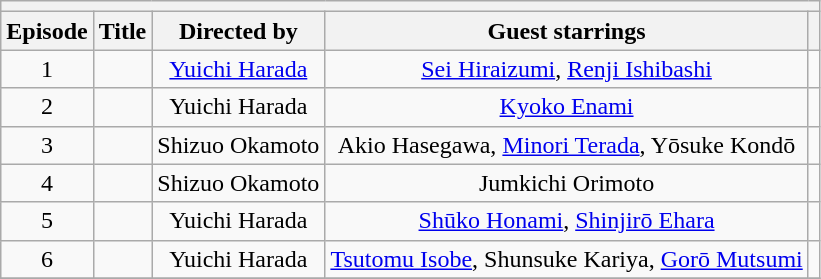<table class="wikitable" style="text-align: center;">
<tr>
<th colspan="5"></th>
</tr>
<tr>
<th>Episode</th>
<th>Title</th>
<th>Directed by</th>
<th>Guest starrings</th>
<th></th>
</tr>
<tr>
<td>1</td>
<td></td>
<td><a href='#'>Yuichi Harada</a></td>
<td><a href='#'>Sei Hiraizumi</a>, <a href='#'>Renji Ishibashi</a></td>
<td></td>
</tr>
<tr>
<td>2</td>
<td></td>
<td>Yuichi Harada</td>
<td><a href='#'>Kyoko Enami</a></td>
<td></td>
</tr>
<tr>
<td>3</td>
<td></td>
<td>Shizuo Okamoto</td>
<td>Akio Hasegawa, <a href='#'>Minori Terada</a>, Yōsuke Kondō</td>
<td></td>
</tr>
<tr>
<td>4</td>
<td></td>
<td>Shizuo Okamoto</td>
<td>Jumkichi Orimoto</td>
<td></td>
</tr>
<tr>
<td>5</td>
<td></td>
<td>Yuichi Harada</td>
<td><a href='#'>Shūko Honami</a>, <a href='#'>Shinjirō Ehara</a></td>
<td></td>
</tr>
<tr>
<td>6</td>
<td></td>
<td>Yuichi Harada</td>
<td><a href='#'>Tsutomu Isobe</a>, Shunsuke Kariya, <a href='#'>Gorō Mutsumi</a></td>
<td></td>
</tr>
<tr>
</tr>
</table>
